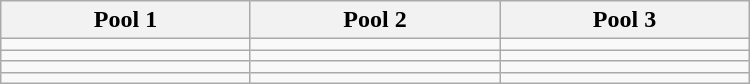<table class="wikitable" width=500>
<tr>
<th width=33%>Pool 1</th>
<th width=33%>Pool 2</th>
<th width=33%>Pool 3</th>
</tr>
<tr>
<td></td>
<td></td>
<td></td>
</tr>
<tr>
<td></td>
<td></td>
<td></td>
</tr>
<tr>
<td></td>
<td></td>
<td></td>
</tr>
<tr>
<td></td>
<td></td>
<td></td>
</tr>
</table>
